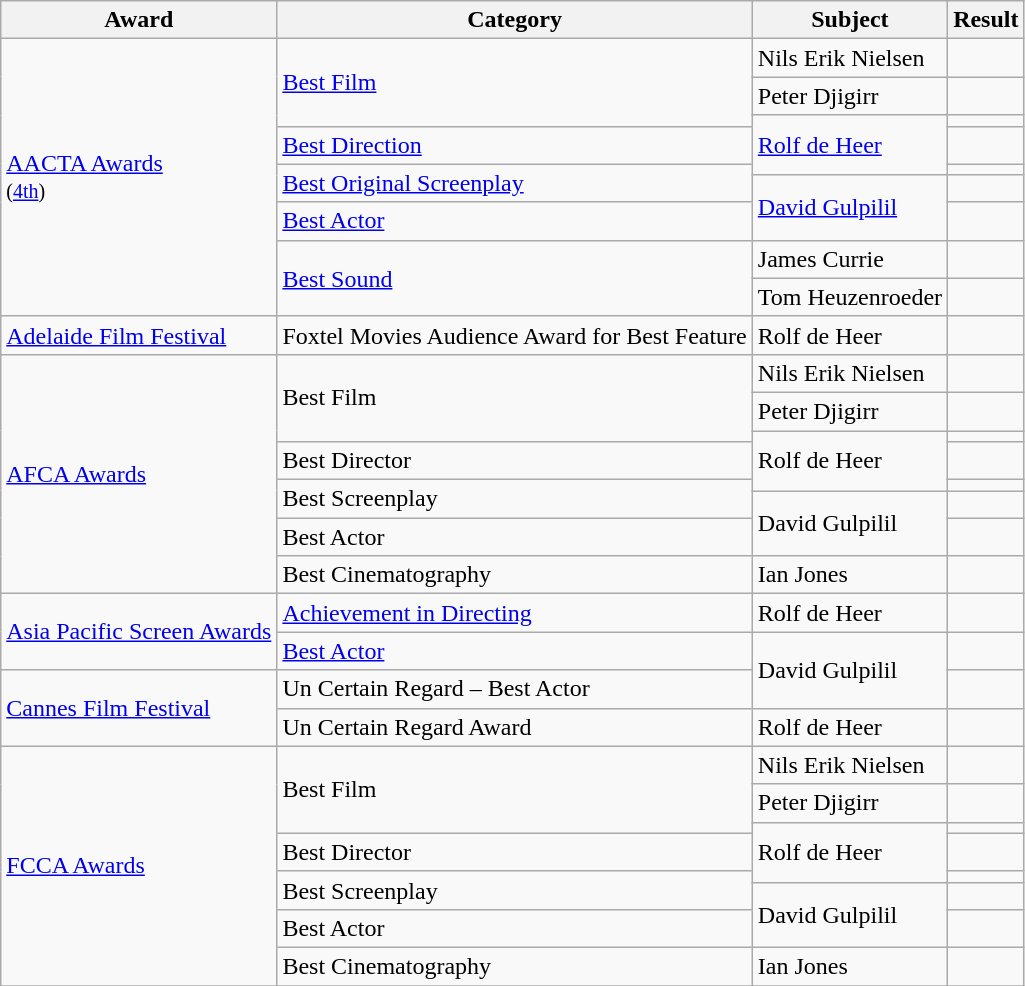<table class="wikitable">
<tr>
<th>Award</th>
<th>Category</th>
<th>Subject</th>
<th>Result</th>
</tr>
<tr>
<td rowspan=9><a href='#'>AACTA Awards</a><br><small>(<a href='#'>4th</a>)</small></td>
<td rowspan=3><a href='#'>Best Film</a></td>
<td>Nils Erik Nielsen</td>
<td></td>
</tr>
<tr>
<td>Peter Djigirr</td>
<td></td>
</tr>
<tr>
<td rowspan=3><a href='#'>Rolf de Heer</a></td>
<td></td>
</tr>
<tr>
<td><a href='#'>Best Direction</a></td>
<td></td>
</tr>
<tr>
<td rowspan=2><a href='#'>Best Original Screenplay</a></td>
<td></td>
</tr>
<tr>
<td rowspan=2><a href='#'>David Gulpilil</a></td>
<td></td>
</tr>
<tr>
<td><a href='#'>Best Actor</a></td>
<td></td>
</tr>
<tr>
<td rowspan=2><a href='#'>Best Sound</a></td>
<td>James Currie</td>
<td></td>
</tr>
<tr>
<td>Tom Heuzenroeder</td>
<td></td>
</tr>
<tr>
<td><a href='#'>Adelaide Film Festival</a></td>
<td>Foxtel Movies Audience Award for Best Feature</td>
<td>Rolf de Heer</td>
<td></td>
</tr>
<tr>
<td rowspan=8><a href='#'>AFCA Awards</a></td>
<td rowspan=3>Best Film</td>
<td>Nils Erik Nielsen</td>
<td></td>
</tr>
<tr>
<td>Peter Djigirr</td>
<td></td>
</tr>
<tr>
<td rowspan=3>Rolf de Heer</td>
<td></td>
</tr>
<tr>
<td>Best Director</td>
<td></td>
</tr>
<tr>
<td rowspan=2>Best Screenplay</td>
<td></td>
</tr>
<tr>
<td rowspan=2>David Gulpilil</td>
<td></td>
</tr>
<tr>
<td>Best Actor</td>
<td></td>
</tr>
<tr>
<td>Best Cinematography</td>
<td>Ian Jones</td>
<td></td>
</tr>
<tr>
<td rowspan=2><a href='#'>Asia Pacific Screen Awards</a></td>
<td><a href='#'>Achievement in Directing</a></td>
<td>Rolf de Heer</td>
<td></td>
</tr>
<tr>
<td><a href='#'>Best Actor</a></td>
<td rowspan=2>David Gulpilil</td>
<td></td>
</tr>
<tr>
<td rowspan=2><a href='#'>Cannes Film Festival</a></td>
<td>Un Certain Regard – Best Actor</td>
<td></td>
</tr>
<tr>
<td>Un Certain Regard Award</td>
<td>Rolf de Heer</td>
<td></td>
</tr>
<tr>
<td rowspan=8><a href='#'>FCCA Awards</a></td>
<td rowspan=3>Best Film</td>
<td>Nils Erik Nielsen</td>
<td></td>
</tr>
<tr>
<td>Peter Djigirr</td>
<td></td>
</tr>
<tr>
<td rowspan=3>Rolf de Heer</td>
<td></td>
</tr>
<tr>
<td>Best Director</td>
<td></td>
</tr>
<tr>
<td rowspan=2>Best Screenplay</td>
<td></td>
</tr>
<tr>
<td rowspan=2>David Gulpilil</td>
<td></td>
</tr>
<tr>
<td>Best Actor</td>
<td></td>
</tr>
<tr>
<td>Best Cinematography</td>
<td>Ian Jones</td>
<td></td>
</tr>
<tr>
</tr>
</table>
